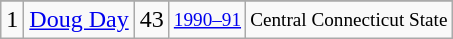<table class="wikitable">
<tr>
</tr>
<tr>
<td>1</td>
<td><a href='#'>Doug Day</a></td>
<td>43</td>
<td style="font-size:80%;"><a href='#'>1990–91</a></td>
<td style="font-size:80%;">Central Connecticut State</td>
</tr>
</table>
